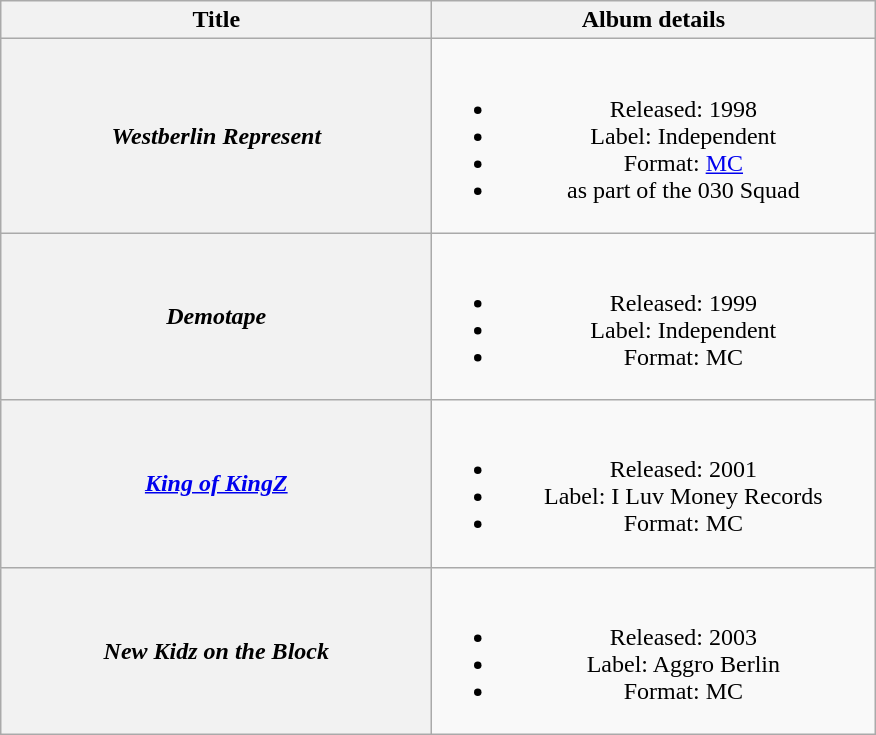<table class="wikitable plainrowheaders" style="text-align:center;">
<tr>
<th scope="col" style="width:17.5em;">Title</th>
<th scope="col" style="width:18em;">Album details</th>
</tr>
<tr>
<th scope="row"><em>Westberlin Represent</em><br></th>
<td><br><ul><li>Released: 1998</li><li>Label: Independent</li><li>Format: <a href='#'>MC</a></li><li>as part of the 030 Squad</li></ul></td>
</tr>
<tr>
<th scope="row"><em>Demotape</em></th>
<td><br><ul><li>Released: 1999</li><li>Label: Independent</li><li>Format: MC</li></ul></td>
</tr>
<tr>
<th scope="row"><em><a href='#'>King of KingZ</a></em></th>
<td><br><ul><li>Released: 2001</li><li>Label: I Luv Money Records</li><li>Format: MC</li></ul></td>
</tr>
<tr>
<th scope="row"><em>New Kidz on the Block</em><br></th>
<td><br><ul><li>Released: 2003</li><li>Label: Aggro Berlin</li><li>Format: MC</li></ul></td>
</tr>
</table>
